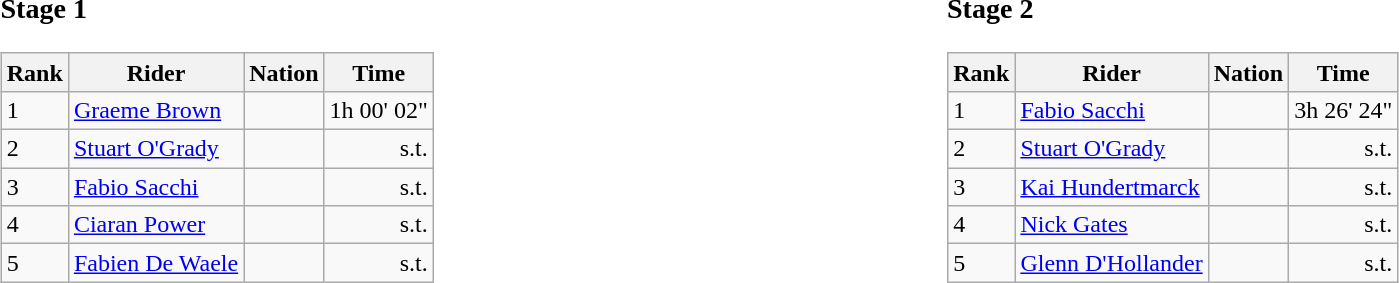<table width=100%>
<tr>
<td width=50% align=left valign=t+><br><h3>Stage 1</h3><table class="wikitable">
<tr ---->
<th>Rank</th>
<th>Rider</th>
<th>Nation</th>
<th>Time</th>
</tr>
<tr>
<td>1</td>
<td><a href='#'>Graeme Brown</a></td>
<td></td>
<td align=right>1h 00' 02"</td>
</tr>
<tr>
<td>2</td>
<td><a href='#'>Stuart O'Grady</a></td>
<td></td>
<td align=right>s.t.</td>
</tr>
<tr>
<td>3</td>
<td><a href='#'>Fabio Sacchi</a></td>
<td></td>
<td align=right>s.t.</td>
</tr>
<tr>
<td>4</td>
<td><a href='#'>Ciaran Power</a></td>
<td></td>
<td align=right>s.t.</td>
</tr>
<tr>
<td>5</td>
<td><a href='#'>Fabien De Waele</a></td>
<td></td>
<td align=right>s.t.</td>
</tr>
</table>
</td>
<td width=50% align=left valign=t+><br><h3>Stage 2</h3><table class="wikitable">
<tr ---->
<th>Rank</th>
<th>Rider</th>
<th>Nation</th>
<th>Time</th>
</tr>
<tr>
<td>1</td>
<td><a href='#'>Fabio Sacchi</a></td>
<td></td>
<td align=right>3h 26' 24"</td>
</tr>
<tr>
<td>2</td>
<td><a href='#'>Stuart O'Grady</a></td>
<td></td>
<td align=right>s.t.</td>
</tr>
<tr>
<td>3</td>
<td><a href='#'>Kai Hundertmarck</a></td>
<td></td>
<td align=right>s.t.</td>
</tr>
<tr>
<td>4</td>
<td><a href='#'>Nick Gates</a></td>
<td></td>
<td align=right>s.t.</td>
</tr>
<tr>
<td>5</td>
<td><a href='#'>Glenn D'Hollander</a></td>
<td></td>
<td align=right>s.t.</td>
</tr>
</table>
</td>
</tr>
</table>
